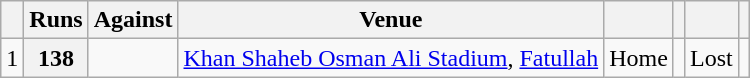<table class="wikitable">
<tr>
<th></th>
<th>Runs</th>
<th>Against</th>
<th>Venue</th>
<th></th>
<th></th>
<th></th>
<th></th>
</tr>
<tr>
<td>1</td>
<th>138</th>
<td></td>
<td><a href='#'>Khan Shaheb Osman Ali Stadium</a>, <a href='#'>Fatullah</a></td>
<td>Home</td>
<td></td>
<td>Lost</td>
<td></td>
</tr>
</table>
